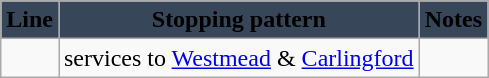<table class="wikitable">
<tr>
<th style="background:#374759"><span>Line</span></th>
<th style="background:#374759"><span>Stopping pattern</span></th>
<th style="background:#374759"><span>Notes</span></th>
</tr>
<tr>
<td></td>
<td>services to <a href='#'>Westmead</a> & <a href='#'>Carlingford</a></td>
<td></td>
</tr>
</table>
